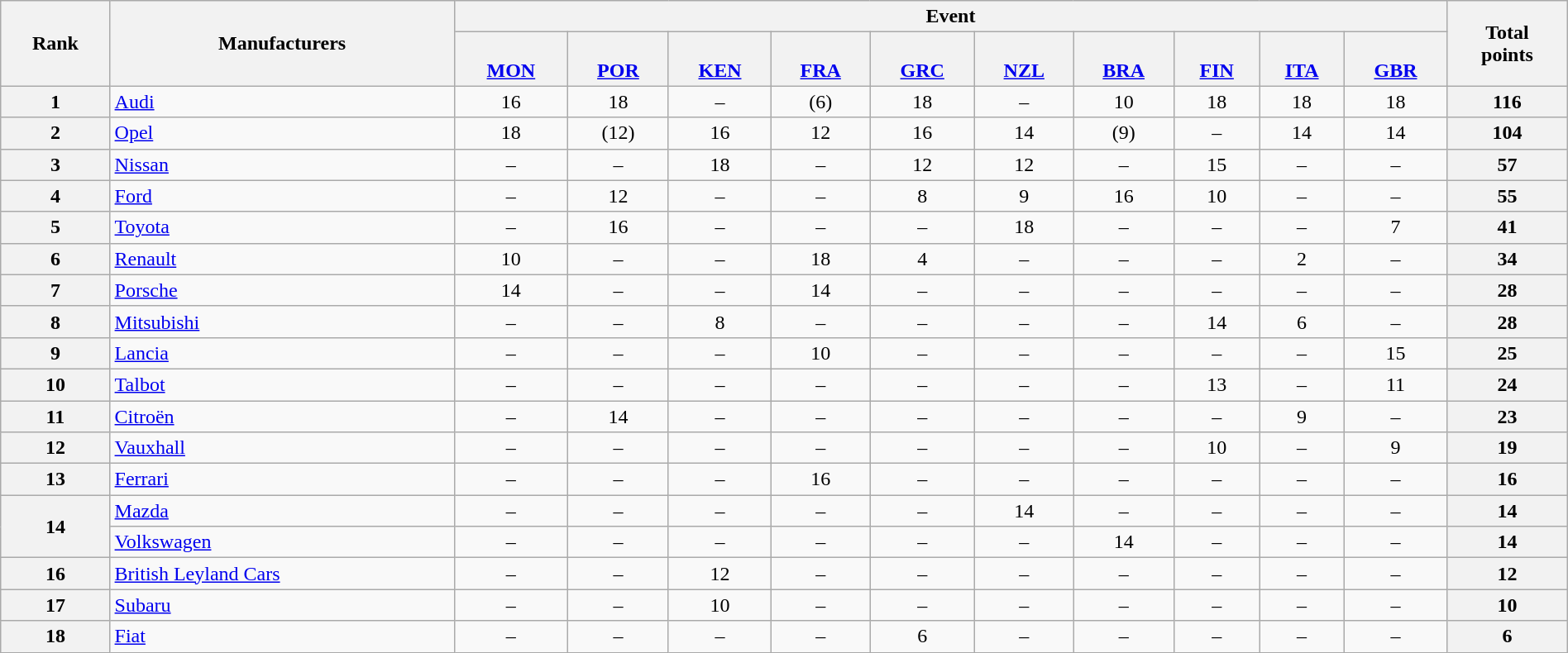<table class="wikitable" width=100% style="text-align:center;">
<tr>
<th rowspan=2>Rank</th>
<th rowspan=2>Manufacturers</th>
<th colspan=10>Event</th>
<th rowspan=2>Total<br>points</th>
</tr>
<tr valign="bottom">
<th><br><a href='#'>MON</a></th>
<th><br><a href='#'>POR</a></th>
<th><br><a href='#'>KEN</a></th>
<th><br><a href='#'>FRA</a></th>
<th><br><a href='#'>GRC</a></th>
<th><br><a href='#'>NZL</a></th>
<th><br><a href='#'>BRA</a></th>
<th><br><a href='#'>FIN</a></th>
<th><br><a href='#'>ITA</a></th>
<th><br><a href='#'>GBR</a></th>
</tr>
<tr>
<th>1</th>
<td align=left> <a href='#'>Audi</a></td>
<td>16</td>
<td>18</td>
<td>–</td>
<td>(6)</td>
<td>18</td>
<td>–</td>
<td>10</td>
<td>18</td>
<td>18</td>
<td>18</td>
<th>116</th>
</tr>
<tr>
<th>2</th>
<td align=left> <a href='#'>Opel</a></td>
<td>18</td>
<td>(12)</td>
<td>16</td>
<td>12</td>
<td>16</td>
<td>14</td>
<td>(9)</td>
<td>–</td>
<td>14</td>
<td>14</td>
<th>104</th>
</tr>
<tr>
<th>3</th>
<td align=left> <a href='#'>Nissan</a></td>
<td>–</td>
<td>–</td>
<td>18</td>
<td>–</td>
<td>12</td>
<td>12</td>
<td>–</td>
<td>15</td>
<td>–</td>
<td>–</td>
<th>57</th>
</tr>
<tr>
<th>4</th>
<td align=left> <a href='#'>Ford</a></td>
<td>–</td>
<td>12</td>
<td>–</td>
<td>–</td>
<td>8</td>
<td>9</td>
<td>16</td>
<td>10</td>
<td>–</td>
<td>–</td>
<th>55</th>
</tr>
<tr>
<th>5</th>
<td align=left> <a href='#'>Toyota</a></td>
<td>–</td>
<td>16</td>
<td>–</td>
<td>–</td>
<td>–</td>
<td>18</td>
<td>–</td>
<td>–</td>
<td>–</td>
<td>7</td>
<th>41</th>
</tr>
<tr>
<th>6</th>
<td align=left> <a href='#'>Renault</a></td>
<td>10</td>
<td>–</td>
<td>–</td>
<td>18</td>
<td>4</td>
<td>–</td>
<td>–</td>
<td>–</td>
<td>2</td>
<td>–</td>
<th>34</th>
</tr>
<tr>
<th>7</th>
<td align=left> <a href='#'>Porsche</a></td>
<td>14</td>
<td>–</td>
<td>–</td>
<td>14</td>
<td>–</td>
<td>–</td>
<td>–</td>
<td>–</td>
<td>–</td>
<td>–</td>
<th>28</th>
</tr>
<tr>
<th>8</th>
<td align=left> <a href='#'>Mitsubishi</a></td>
<td>–</td>
<td>–</td>
<td>8</td>
<td>–</td>
<td>–</td>
<td>–</td>
<td>–</td>
<td>14</td>
<td>6</td>
<td>–</td>
<th>28</th>
</tr>
<tr>
<th>9</th>
<td align=left> <a href='#'>Lancia</a></td>
<td>–</td>
<td>–</td>
<td>–</td>
<td>10</td>
<td>–</td>
<td>–</td>
<td>–</td>
<td>–</td>
<td>–</td>
<td>15</td>
<th>25</th>
</tr>
<tr>
<th>10</th>
<td align=left> <a href='#'>Talbot</a></td>
<td>–</td>
<td>–</td>
<td>–</td>
<td>–</td>
<td>–</td>
<td>–</td>
<td>–</td>
<td>13</td>
<td>–</td>
<td>11</td>
<th>24</th>
</tr>
<tr>
<th>11</th>
<td align=left> <a href='#'>Citroën</a></td>
<td>–</td>
<td>14</td>
<td>–</td>
<td>–</td>
<td>–</td>
<td>–</td>
<td>–</td>
<td>–</td>
<td>9</td>
<td>–</td>
<th>23</th>
</tr>
<tr>
<th>12</th>
<td align=left> <a href='#'>Vauxhall</a></td>
<td>–</td>
<td>–</td>
<td>–</td>
<td>–</td>
<td>–</td>
<td>–</td>
<td>–</td>
<td>10</td>
<td>–</td>
<td>9</td>
<th>19</th>
</tr>
<tr>
<th>13</th>
<td align=left> <a href='#'>Ferrari</a></td>
<td>–</td>
<td>–</td>
<td>–</td>
<td>16</td>
<td>–</td>
<td>–</td>
<td>–</td>
<td>–</td>
<td>–</td>
<td>–</td>
<th>16</th>
</tr>
<tr>
<th rowspan=2>14</th>
<td align=left> <a href='#'>Mazda</a></td>
<td>–</td>
<td>–</td>
<td>–</td>
<td>–</td>
<td>–</td>
<td>14</td>
<td>–</td>
<td>–</td>
<td>–</td>
<td>–</td>
<th>14</th>
</tr>
<tr>
<td align=left> <a href='#'>Volkswagen</a></td>
<td>–</td>
<td>–</td>
<td>–</td>
<td>–</td>
<td>–</td>
<td>–</td>
<td>14</td>
<td>–</td>
<td>–</td>
<td>–</td>
<th>14</th>
</tr>
<tr>
<th>16</th>
<td align=left> <a href='#'>British Leyland Cars</a></td>
<td>–</td>
<td>–</td>
<td>12</td>
<td>–</td>
<td>–</td>
<td>–</td>
<td>–</td>
<td>–</td>
<td>–</td>
<td>–</td>
<th>12</th>
</tr>
<tr>
<th>17</th>
<td align=left> <a href='#'>Subaru</a></td>
<td>–</td>
<td>–</td>
<td>10</td>
<td>–</td>
<td>–</td>
<td>–</td>
<td>–</td>
<td>–</td>
<td>–</td>
<td>–</td>
<th>10</th>
</tr>
<tr>
<th>18</th>
<td align=left> <a href='#'>Fiat</a></td>
<td>–</td>
<td>–</td>
<td>–</td>
<td>–</td>
<td>6</td>
<td>–</td>
<td>–</td>
<td>–</td>
<td>–</td>
<td>–</td>
<th>6</th>
</tr>
</table>
